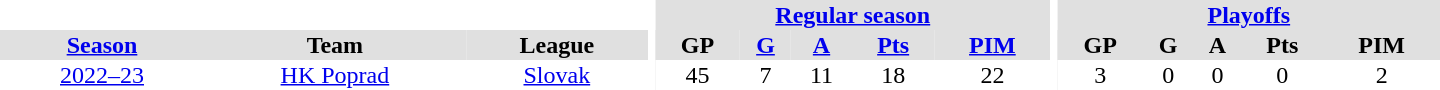<table border="0" cellpadding="1" cellspacing="0" style="text-align:center; width:60em">
<tr bgcolor="#e0e0e0">
<th colspan="3" bgcolor="#ffffff"></th>
<th rowspan="99" bgcolor="#ffffff"></th>
<th colspan="5"><a href='#'>Regular season</a></th>
<th rowspan="99" bgcolor="#ffffff"></th>
<th colspan="5"><a href='#'>Playoffs</a></th>
</tr>
<tr bgcolor="#e0e0e0">
<th><a href='#'>Season</a></th>
<th>Team</th>
<th>League</th>
<th>GP</th>
<th><a href='#'>G</a></th>
<th><a href='#'>A</a></th>
<th><a href='#'>Pts</a></th>
<th><a href='#'>PIM</a></th>
<th>GP</th>
<th>G</th>
<th>A</th>
<th>Pts</th>
<th>PIM</th>
</tr>
<tr>
<td><a href='#'>2022–23</a></td>
<td><a href='#'>HK Poprad</a></td>
<td><a href='#'>Slovak</a></td>
<td>45</td>
<td>7</td>
<td>11</td>
<td>18</td>
<td>22</td>
<td>3</td>
<td>0</td>
<td>0</td>
<td>0</td>
<td>2</td>
</tr>
</table>
